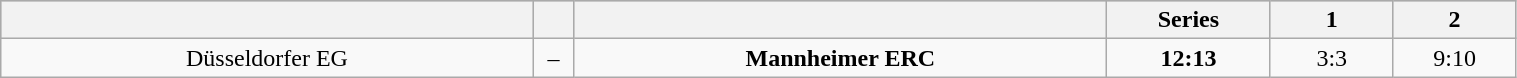<table class="wikitable" width="80%">
<tr style="background-color:#c0c0c0;">
<th style="width:32.5%;"></th>
<th style="width:2.5%;"></th>
<th style="width:32.5%;"></th>
<th style="width:10%;">Series</th>
<th style="width:7.5%;">1</th>
<th style="width:7.5%;">2</th>
</tr>
<tr align="center">
<td>Düsseldorfer EG</td>
<td>–</td>
<td><strong>Mannheimer ERC</strong></td>
<td><strong>12:13</strong></td>
<td>3:3</td>
<td>9:10</td>
</tr>
</table>
